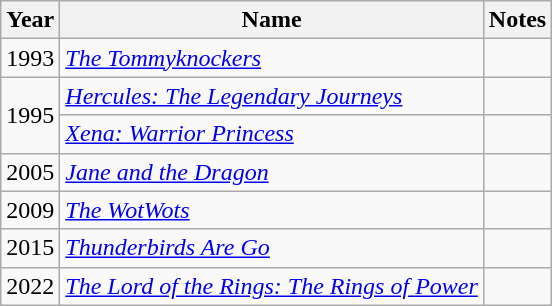<table class="wikitable">
<tr>
<th>Year</th>
<th>Name</th>
<th>Notes</th>
</tr>
<tr>
<td>1993</td>
<td><em><a href='#'>The Tommyknockers</a></em></td>
<td></td>
</tr>
<tr>
<td rowspan="2">1995</td>
<td><em><a href='#'>Hercules: The Legendary Journeys</a></em></td>
<td></td>
</tr>
<tr>
<td><em><a href='#'>Xena: Warrior Princess</a></em></td>
<td></td>
</tr>
<tr>
<td>2005</td>
<td><em><a href='#'>Jane and the Dragon</a></em></td>
<td></td>
</tr>
<tr>
<td>2009</td>
<td><em><a href='#'>The WotWots</a></em></td>
<td></td>
</tr>
<tr>
<td>2015</td>
<td><em><a href='#'>Thunderbirds Are Go</a></em></td>
<td></td>
</tr>
<tr>
<td>2022</td>
<td><em><a href='#'>The Lord of the Rings: The Rings of Power</a></em></td>
<td></td>
</tr>
</table>
